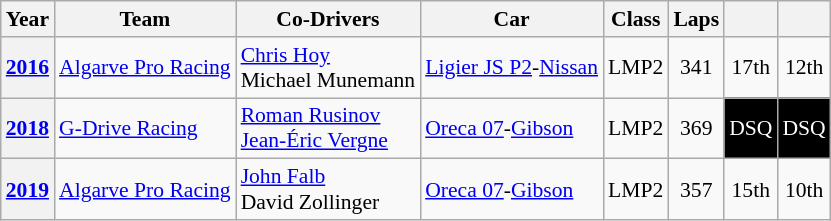<table class="wikitable" style="text-align:center; font-size:90%">
<tr>
<th>Year</th>
<th>Team</th>
<th>Co-Drivers</th>
<th>Car</th>
<th>Class</th>
<th>Laps</th>
<th></th>
<th></th>
</tr>
<tr>
<th><a href='#'>2016</a></th>
<td align="left"> <a href='#'>Algarve Pro Racing</a></td>
<td align="left"> <a href='#'>Chris Hoy</a><br> Michael Munemann</td>
<td align="left"><a href='#'>Ligier JS P2</a>-<a href='#'>Nissan</a></td>
<td>LMP2</td>
<td>341</td>
<td>17th</td>
<td>12th</td>
</tr>
<tr>
<th><a href='#'>2018</a></th>
<td align="left"> <a href='#'>G-Drive Racing</a></td>
<td align="left"> <a href='#'>Roman Rusinov</a><br> <a href='#'>Jean-Éric Vergne</a></td>
<td align="left"><a href='#'>Oreca 07</a>-<a href='#'>Gibson</a></td>
<td>LMP2</td>
<td>369</td>
<td style="background:#000000; color:white">DSQ</td>
<td style="background:#000000; color:white">DSQ</td>
</tr>
<tr>
<th><a href='#'>2019</a></th>
<td align="left"> <a href='#'>Algarve Pro Racing</a></td>
<td align="left"> <a href='#'>John Falb</a><br> David Zollinger</td>
<td align="left"><a href='#'>Oreca 07</a>-<a href='#'>Gibson</a></td>
<td>LMP2</td>
<td>357</td>
<td>15th</td>
<td>10th</td>
</tr>
</table>
